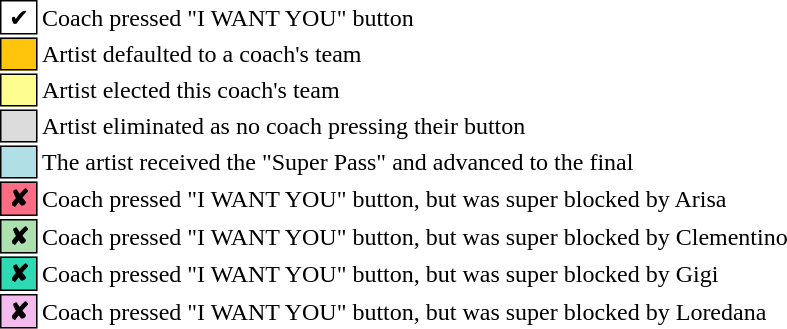<table class="toccolours" style="font-size: 100%">
<tr>
<td style="background: white; border: 1px solid black"> ✔ </td>
<td>Coach pressed "I WANT YOU" button</td>
</tr>
<tr>
<td style="background:#ffc40c; border: 1px solid black">    </td>
<td>Artist defaulted to a coach's team</td>
</tr>
<tr>
<td style="background:#fdfc8f; border: 1px solid black">    </td>
<td>Artist elected this coach's team</td>
</tr>
<tr>
<td style="background:#DCDCDC; border: 1px solid black">    </td>
<td>Artist eliminated as no coach pressing their button</td>
</tr>
<tr>
<td style="background:#B0E0E6; border: 1px solid black">    </td>
<td>The artist received the "Super Pass" and advanced to the final</td>
</tr>
<tr>
<td style="background:#FC6C85; border: 1px solid black"> <strong>✘</strong> </td>
<td>Coach pressed "I WANT YOU" button, but was super blocked by Arisa</td>
</tr>
<tr>
<td style="background:#ace1af; border: 1px solid black"> <strong>✘</strong> </td>
<td>Coach pressed "I WANT YOU" button, but was super blocked by Clementino</td>
</tr>
<tr>
<td style="background:#2ddab4; border: 1px solid black"> <strong>✘</strong> </td>
<td>Coach pressed "I WANT YOU" button, but was super blocked by Gigi</td>
</tr>
<tr>
<td style="background:#f4bbee; border: 1px solid black"> <strong>✘</strong> </td>
<td>Coach pressed "I WANT YOU" button, but was super blocked by Loredana</td>
</tr>
</table>
